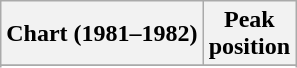<table class="wikitable sortable plainrowheaders" style="text-align:center">
<tr>
<th scope="col">Chart (1981–1982)</th>
<th scope="col">Peak<br>position</th>
</tr>
<tr>
</tr>
<tr>
</tr>
<tr>
</tr>
<tr>
</tr>
<tr>
</tr>
</table>
